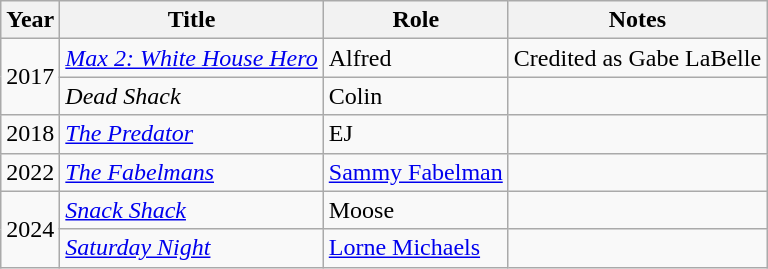<table class="wikitable">
<tr>
<th scope="col">Year</th>
<th scope="col">Title</th>
<th scope="col">Role</th>
<th scope="col" class="unsortable">Notes</th>
</tr>
<tr>
<td rowspan=2>2017</td>
<td><em><a href='#'>Max 2: White House Hero</a></em></td>
<td>Alfred</td>
<td>Credited as Gabe LaBelle</td>
</tr>
<tr>
<td><em>Dead Shack</em></td>
<td>Colin</td>
<td></td>
</tr>
<tr>
<td>2018</td>
<td><em><a href='#'>The Predator</a></em></td>
<td>EJ</td>
<td></td>
</tr>
<tr>
<td>2022</td>
<td><em><a href='#'>The Fabelmans</a></em></td>
<td><a href='#'>Sammy Fabelman</a></td>
<td></td>
</tr>
<tr>
<td rowspan=2>2024</td>
<td><em><a href='#'>Snack Shack</a></em></td>
<td>Moose</td>
<td></td>
</tr>
<tr>
<td><em><a href='#'>Saturday Night</a></em></td>
<td><a href='#'>Lorne Michaels</a></td>
<td></td>
</tr>
</table>
